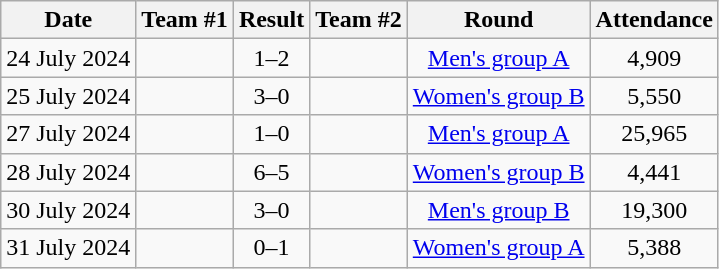<table class="wikitable plainrowheaders sortable" style="text-align:center">
<tr>
<th>Date</th>
<th>Team #1</th>
<th>Result</th>
<th>Team #2</th>
<th>Round</th>
<th>Attendance</th>
</tr>
<tr>
<td>24 July 2024</td>
<td></td>
<td>1–2</td>
<td></td>
<td><a href='#'>Men's group A</a></td>
<td>4,909</td>
</tr>
<tr>
<td>25 July 2024</td>
<td></td>
<td>3–0</td>
<td></td>
<td><a href='#'>Women's group B</a></td>
<td>5,550</td>
</tr>
<tr>
<td>27 July 2024</td>
<td></td>
<td>1–0</td>
<td></td>
<td><a href='#'>Men's group A</a></td>
<td>25,965</td>
</tr>
<tr>
<td>28 July 2024</td>
<td></td>
<td>6–5</td>
<td></td>
<td><a href='#'>Women's group B</a></td>
<td>4,441</td>
</tr>
<tr>
<td>30 July 2024</td>
<td></td>
<td>3–0</td>
<td></td>
<td><a href='#'>Men's group B</a></td>
<td>19,300</td>
</tr>
<tr>
<td>31 July 2024</td>
<td></td>
<td>0–1</td>
<td></td>
<td><a href='#'>Women's group A</a></td>
<td>5,388</td>
</tr>
</table>
